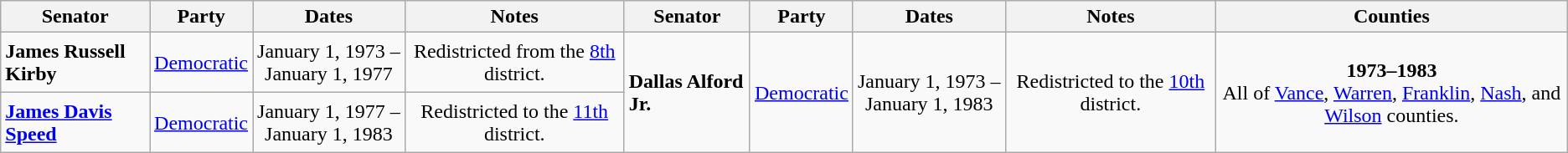<table class=wikitable style="text-align:center">
<tr>
<th>Senator</th>
<th>Party</th>
<th>Dates</th>
<th>Notes</th>
<th>Senator</th>
<th>Party</th>
<th>Dates</th>
<th>Notes</th>
<th>Counties</th>
</tr>
<tr style="height:3em">
<td align=left><strong>James Russell Kirby</strong></td>
<td><a href='#'>Democratic</a></td>
<td nowrap>January 1, 1973 – <br> January 1, 1977</td>
<td>Redistricted from the <a href='#'>8th</a> district.</td>
<td rowspan=2 align=left><strong>Dallas Alford Jr.</strong></td>
<td rowspan=2 ><a href='#'>Democratic</a></td>
<td rowspan=2 nowrap>January 1, 1973 – <br> January 1, 1983</td>
<td rowspan=2>Redistricted to the <a href='#'>10th</a> district.</td>
<td rowspan=2><strong>1973–1983</strong> <br> All of <a href='#'>Vance</a>, <a href='#'>Warren</a>, <a href='#'>Franklin</a>, <a href='#'>Nash</a>, and <a href='#'>Wilson</a> counties.</td>
</tr>
<tr style="height:3em">
<td align=left><strong><a href='#'>James Davis Speed</a></strong></td>
<td><a href='#'>Democratic</a></td>
<td nowrap>January 1, 1977 – <br> January 1, 1983</td>
<td>Redistricted to the <a href='#'>11th</a> district.</td>
</tr>
</table>
